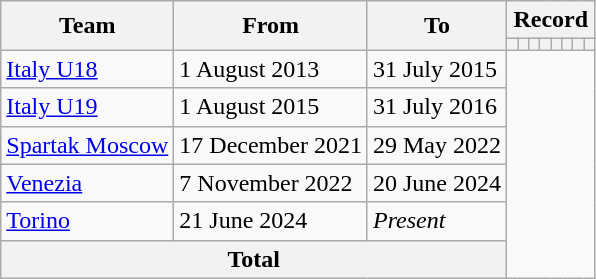<table class="wikitable" style="text-align: center">
<tr>
<th rowspan="2">Team</th>
<th rowspan="2">From</th>
<th rowspan="2">To</th>
<th colspan="8">Record</th>
</tr>
<tr>
<th></th>
<th></th>
<th></th>
<th></th>
<th></th>
<th></th>
<th></th>
<th></th>
</tr>
<tr>
<td align="left"> <a href='#'>Italy U18</a></td>
<td align=left>1 August 2013</td>
<td align=left>31 July 2015<br></td>
</tr>
<tr>
<td align="left"> <a href='#'>Italy U19</a></td>
<td align=left>1 August 2015</td>
<td align=left>31 July 2016<br></td>
</tr>
<tr>
<td align="left"> <a href='#'>Spartak Moscow</a></td>
<td align=left>17 December 2021</td>
<td align=left>29 May 2022<br></td>
</tr>
<tr>
<td align="left"> <a href='#'>Venezia</a></td>
<td align=left>7 November 2022</td>
<td align=left>20 June 2024<br></td>
</tr>
<tr>
<td align=left> <a href='#'>Torino</a></td>
<td align=left>21 June 2024</td>
<td align=left><em>Present</em><br></td>
</tr>
<tr>
<th colspan="3">Total<br></th>
</tr>
</table>
